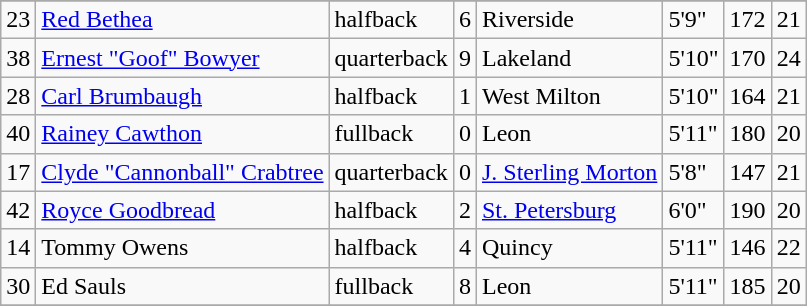<table class="wikitable">
<tr>
</tr>
<tr>
<td>23</td>
<td><a href='#'>Red Bethea</a></td>
<td>halfback</td>
<td>6</td>
<td>Riverside</td>
<td>5'9"</td>
<td>172</td>
<td>21</td>
</tr>
<tr>
<td>38</td>
<td><a href='#'>Ernest "Goof" Bowyer</a></td>
<td>quarterback</td>
<td>9</td>
<td>Lakeland</td>
<td>5'10"</td>
<td>170</td>
<td>24</td>
</tr>
<tr>
<td>28</td>
<td><a href='#'>Carl Brumbaugh</a></td>
<td>halfback</td>
<td>1</td>
<td>West Milton</td>
<td>5'10"</td>
<td>164</td>
<td>21</td>
</tr>
<tr>
<td>40</td>
<td><a href='#'>Rainey Cawthon</a></td>
<td>fullback</td>
<td>0</td>
<td>Leon</td>
<td>5'11"</td>
<td>180</td>
<td>20</td>
</tr>
<tr>
<td>17</td>
<td><a href='#'>Clyde "Cannonball" Crabtree</a></td>
<td>quarterback</td>
<td>0</td>
<td><a href='#'>J. Sterling Morton</a></td>
<td>5'8"</td>
<td>147</td>
<td>21</td>
</tr>
<tr>
<td>42</td>
<td><a href='#'>Royce Goodbread</a></td>
<td>halfback</td>
<td>2</td>
<td><a href='#'>St. Petersburg</a></td>
<td>6'0"</td>
<td>190</td>
<td>20</td>
</tr>
<tr>
<td>14</td>
<td>Tommy Owens</td>
<td>halfback</td>
<td>4</td>
<td>Quincy</td>
<td>5'11"</td>
<td>146</td>
<td>22</td>
</tr>
<tr>
<td>30</td>
<td>Ed Sauls</td>
<td>fullback</td>
<td>8</td>
<td>Leon</td>
<td>5'11"</td>
<td>185</td>
<td>20</td>
</tr>
<tr>
</tr>
</table>
